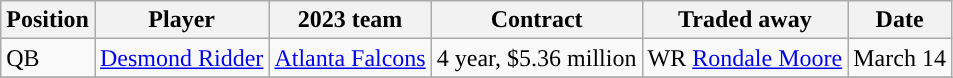<table class="wikitable">
<tr>
<th>Position</th>
<th>Player</th>
<th>2023 team</th>
<th>Contract</th>
<th>Traded away</th>
<th>Date</th>
</tr>
<tr>
<td>QB</td>
<td><a href='#'>Desmond Ridder</a></td>
<td><a href='#'>Atlanta Falcons</a></td>
<td>4 year, $5.36 million</td>
<td>WR <a href='#'>Rondale Moore</a></td>
<td>March 14</td>
</tr>
<tr>
</tr>
</table>
